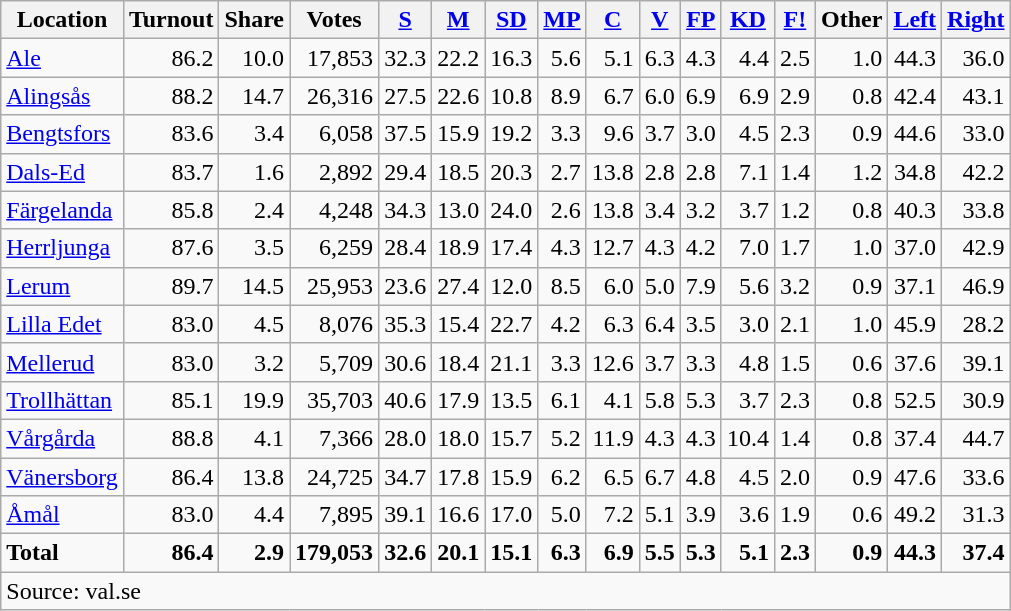<table class="wikitable sortable" style=text-align:right>
<tr>
<th>Location</th>
<th>Turnout</th>
<th>Share</th>
<th>Votes</th>
<th><a href='#'>S</a></th>
<th><a href='#'>M</a></th>
<th><a href='#'>SD</a></th>
<th><a href='#'>MP</a></th>
<th><a href='#'>C</a></th>
<th><a href='#'>V</a></th>
<th><a href='#'>FP</a></th>
<th><a href='#'>KD</a></th>
<th><a href='#'>F!</a></th>
<th>Other</th>
<th><a href='#'>Left</a></th>
<th><a href='#'>Right</a></th>
</tr>
<tr>
<td align=left><a href='#'>Ale</a></td>
<td>86.2</td>
<td>10.0</td>
<td>17,853</td>
<td>32.3</td>
<td>22.2</td>
<td>16.3</td>
<td>5.6</td>
<td>5.1</td>
<td>6.3</td>
<td>4.3</td>
<td>4.4</td>
<td>2.5</td>
<td>1.0</td>
<td>44.3</td>
<td>36.0</td>
</tr>
<tr>
<td align=left><a href='#'>Alingsås</a></td>
<td>88.2</td>
<td>14.7</td>
<td>26,316</td>
<td>27.5</td>
<td>22.6</td>
<td>10.8</td>
<td>8.9</td>
<td>6.7</td>
<td>6.0</td>
<td>6.9</td>
<td>6.9</td>
<td>2.9</td>
<td>0.8</td>
<td>42.4</td>
<td>43.1</td>
</tr>
<tr>
<td align=left><a href='#'>Bengtsfors</a></td>
<td>83.6</td>
<td>3.4</td>
<td>6,058</td>
<td>37.5</td>
<td>15.9</td>
<td>19.2</td>
<td>3.3</td>
<td>9.6</td>
<td>3.7</td>
<td>3.0</td>
<td>4.5</td>
<td>2.3</td>
<td>0.9</td>
<td>44.6</td>
<td>33.0</td>
</tr>
<tr>
<td align=left><a href='#'>Dals-Ed</a></td>
<td>83.7</td>
<td>1.6</td>
<td>2,892</td>
<td>29.4</td>
<td>18.5</td>
<td>20.3</td>
<td>2.7</td>
<td>13.8</td>
<td>2.8</td>
<td>2.8</td>
<td>7.1</td>
<td>1.4</td>
<td>1.2</td>
<td>34.8</td>
<td>42.2</td>
</tr>
<tr>
<td align=left><a href='#'>Färgelanda</a></td>
<td>85.8</td>
<td>2.4</td>
<td>4,248</td>
<td>34.3</td>
<td>13.0</td>
<td>24.0</td>
<td>2.6</td>
<td>13.8</td>
<td>3.4</td>
<td>3.2</td>
<td>3.7</td>
<td>1.2</td>
<td>0.8</td>
<td>40.3</td>
<td>33.8</td>
</tr>
<tr>
<td align=left><a href='#'>Herrljunga</a></td>
<td>87.6</td>
<td>3.5</td>
<td>6,259</td>
<td>28.4</td>
<td>18.9</td>
<td>17.4</td>
<td>4.3</td>
<td>12.7</td>
<td>4.3</td>
<td>4.2</td>
<td>7.0</td>
<td>1.7</td>
<td>1.0</td>
<td>37.0</td>
<td>42.9</td>
</tr>
<tr>
<td align=left><a href='#'>Lerum</a></td>
<td>89.7</td>
<td>14.5</td>
<td>25,953</td>
<td>23.6</td>
<td>27.4</td>
<td>12.0</td>
<td>8.5</td>
<td>6.0</td>
<td>5.0</td>
<td>7.9</td>
<td>5.6</td>
<td>3.2</td>
<td>0.9</td>
<td>37.1</td>
<td>46.9</td>
</tr>
<tr>
<td align=left><a href='#'>Lilla Edet</a></td>
<td>83.0</td>
<td>4.5</td>
<td>8,076</td>
<td>35.3</td>
<td>15.4</td>
<td>22.7</td>
<td>4.2</td>
<td>6.3</td>
<td>6.4</td>
<td>3.5</td>
<td>3.0</td>
<td>2.1</td>
<td>1.0</td>
<td>45.9</td>
<td>28.2</td>
</tr>
<tr>
<td align=left><a href='#'>Mellerud</a></td>
<td>83.0</td>
<td>3.2</td>
<td>5,709</td>
<td>30.6</td>
<td>18.4</td>
<td>21.1</td>
<td>3.3</td>
<td>12.6</td>
<td>3.7</td>
<td>3.3</td>
<td>4.8</td>
<td>1.5</td>
<td>0.6</td>
<td>37.6</td>
<td>39.1</td>
</tr>
<tr>
<td align=left><a href='#'>Trollhättan</a></td>
<td>85.1</td>
<td>19.9</td>
<td>35,703</td>
<td>40.6</td>
<td>17.9</td>
<td>13.5</td>
<td>6.1</td>
<td>4.1</td>
<td>5.8</td>
<td>5.3</td>
<td>3.7</td>
<td>2.3</td>
<td>0.8</td>
<td>52.5</td>
<td>30.9</td>
</tr>
<tr>
<td align=left><a href='#'>Vårgårda</a></td>
<td>88.8</td>
<td>4.1</td>
<td>7,366</td>
<td>28.0</td>
<td>18.0</td>
<td>15.7</td>
<td>5.2</td>
<td>11.9</td>
<td>4.3</td>
<td>4.3</td>
<td>10.4</td>
<td>1.4</td>
<td>0.8</td>
<td>37.4</td>
<td>44.7</td>
</tr>
<tr>
<td align=left><a href='#'>Vänersborg</a></td>
<td>86.4</td>
<td>13.8</td>
<td>24,725</td>
<td>34.7</td>
<td>17.8</td>
<td>15.9</td>
<td>6.2</td>
<td>6.5</td>
<td>6.7</td>
<td>4.8</td>
<td>4.5</td>
<td>2.0</td>
<td>0.9</td>
<td>47.6</td>
<td>33.6</td>
</tr>
<tr>
<td align=left><a href='#'>Åmål</a></td>
<td>83.0</td>
<td>4.4</td>
<td>7,895</td>
<td>39.1</td>
<td>16.6</td>
<td>17.0</td>
<td>5.0</td>
<td>7.2</td>
<td>5.1</td>
<td>3.9</td>
<td>3.6</td>
<td>1.9</td>
<td>0.6</td>
<td>49.2</td>
<td>31.3</td>
</tr>
<tr>
<td align=left><strong>Total</strong></td>
<td><strong>86.4</strong></td>
<td><strong>2.9</strong></td>
<td><strong>179,053</strong></td>
<td><strong>32.6</strong></td>
<td><strong>20.1</strong></td>
<td><strong>15.1</strong></td>
<td><strong>6.3</strong></td>
<td><strong>6.9</strong></td>
<td><strong>5.5</strong></td>
<td><strong>5.3</strong></td>
<td><strong>5.1</strong></td>
<td><strong>2.3</strong></td>
<td><strong>0.9</strong></td>
<td><strong>44.3</strong></td>
<td><strong>37.4</strong></td>
</tr>
<tr>
<td align=left colspan=16>Source: val.se </td>
</tr>
</table>
